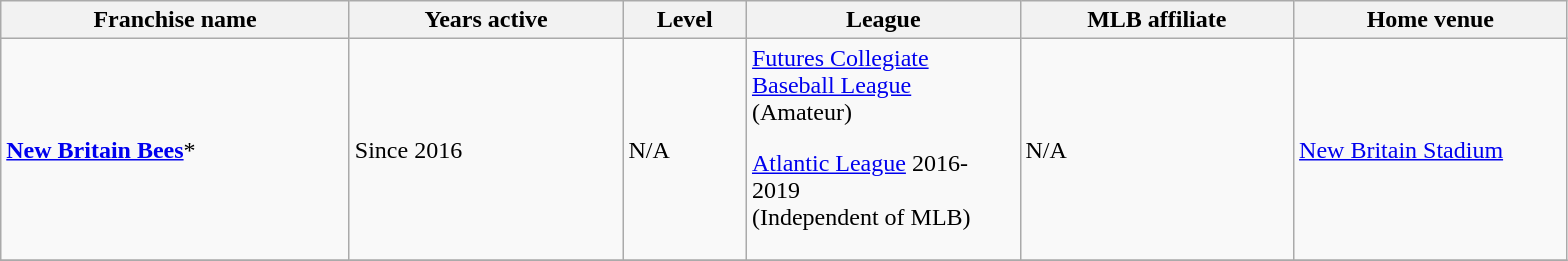<table class="wikitable">
<tr>
<th style="width:225px;"><strong>Franchise name</strong></th>
<th style="width:175px;"><strong>Years active</strong></th>
<th style="width:75px;"><strong>Level</strong></th>
<th style="width:175px;"><strong>League</strong></th>
<th style="width:175px;"><strong>MLB affiliate</strong></th>
<th style="width:175px;"><strong>Home venue</strong></th>
</tr>
<tr>
<td><strong><a href='#'>New Britain Bees</a></strong>*</td>
<td>Since 2016<br></td>
<td>N/A</td>
<td><a href='#'>Futures Collegiate Baseball League</a> (Amateur)<p><a href='#'>Atlantic League</a> 2016-2019<br>(Independent of MLB)</p></td>
<td>N/A</td>
<td><a href='#'>New Britain Stadium</a></td>
</tr>
<tr>
</tr>
</table>
